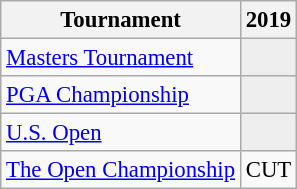<table class="wikitable" style="font-size:95%;text-align:center;">
<tr>
<th>Tournament</th>
<th>2019</th>
</tr>
<tr>
<td align=left><a href='#'>Masters Tournament</a></td>
<td style= "background:#eeeeee;"></td>
</tr>
<tr>
<td align=left><a href='#'>PGA Championship</a></td>
<td style= "background:#eeeeee;"></td>
</tr>
<tr>
<td align=left><a href='#'>U.S. Open</a></td>
<td style="background:#eeeeee;"></td>
</tr>
<tr>
<td align=left><a href='#'>The Open Championship</a></td>
<td>CUT</td>
</tr>
</table>
